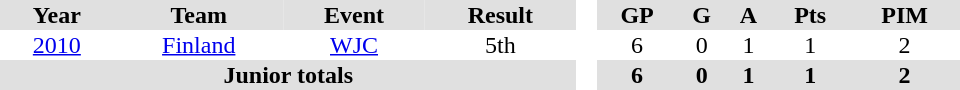<table border="0" cellpadding="1" cellspacing="0" style="text-align:center; width:40em">
<tr ALIGN="center" bgcolor="#e0e0e0">
<th>Year</th>
<th>Team</th>
<th>Event</th>
<th>Result</th>
<th rowspan="99" bgcolor="#ffffff"> </th>
<th>GP</th>
<th>G</th>
<th>A</th>
<th>Pts</th>
<th>PIM</th>
</tr>
<tr ALIGN="center">
<td><a href='#'>2010</a></td>
<td><a href='#'>Finland</a></td>
<td><a href='#'>WJC</a></td>
<td>5th</td>
<td>6</td>
<td>0</td>
<td>1</td>
<td>1</td>
<td>2</td>
</tr>
<tr bgcolor="#e0e0e0">
<th colspan="4">Junior totals</th>
<th>6</th>
<th>0</th>
<th>1</th>
<th>1</th>
<th>2</th>
</tr>
</table>
